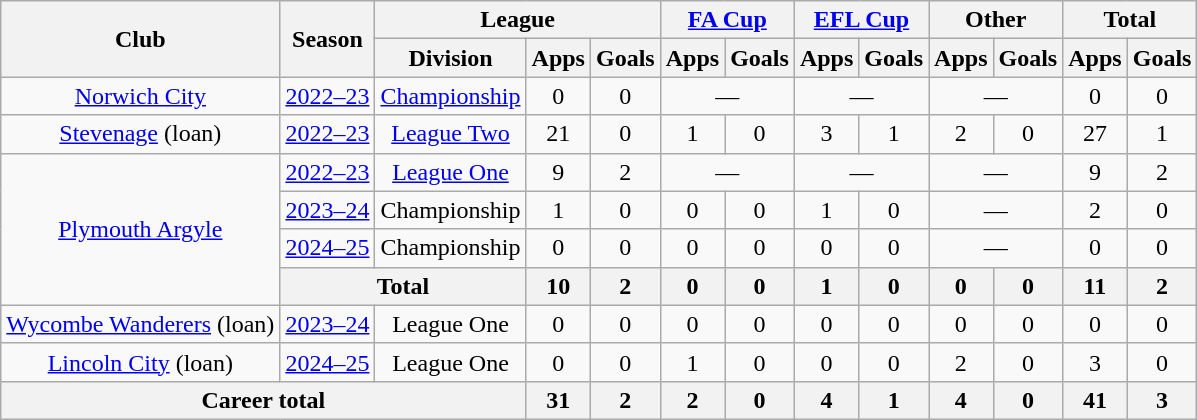<table class="wikitable" style="text-align:center">
<tr>
<th rowspan="2">Club</th>
<th rowspan="2">Season</th>
<th colspan="3">League</th>
<th colspan="2"><a href='#'>FA Cup</a></th>
<th colspan="2"><a href='#'>EFL Cup</a></th>
<th colspan="2">Other</th>
<th colspan="2">Total</th>
</tr>
<tr>
<th>Division</th>
<th>Apps</th>
<th>Goals</th>
<th>Apps</th>
<th>Goals</th>
<th>Apps</th>
<th>Goals</th>
<th>Apps</th>
<th>Goals</th>
<th>Apps</th>
<th>Goals</th>
</tr>
<tr>
<td><a href='#'>Norwich City</a></td>
<td><a href='#'>2022–23</a></td>
<td><a href='#'>Championship</a></td>
<td>0</td>
<td>0</td>
<td colspan="2">—</td>
<td colspan="2">—</td>
<td colspan="2">—</td>
<td>0</td>
<td>0</td>
</tr>
<tr>
<td><a href='#'>Stevenage</a> (loan)</td>
<td><a href='#'>2022–23</a></td>
<td><a href='#'>League Two</a></td>
<td>21</td>
<td>0</td>
<td>1</td>
<td>0</td>
<td>3</td>
<td>1</td>
<td>2</td>
<td>0</td>
<td>27</td>
<td>1</td>
</tr>
<tr>
<td rowspan=4><a href='#'>Plymouth Argyle</a></td>
<td><a href='#'>2022–23</a></td>
<td><a href='#'>League One</a></td>
<td>9</td>
<td>2</td>
<td colspan="2">—</td>
<td colspan="2">—</td>
<td colspan="2">—</td>
<td>9</td>
<td>2</td>
</tr>
<tr>
<td><a href='#'>2023–24</a></td>
<td>Championship</td>
<td>1</td>
<td>0</td>
<td>0</td>
<td>0</td>
<td>1</td>
<td>0</td>
<td colspan="2">—</td>
<td>2</td>
<td>0</td>
</tr>
<tr>
<td><a href='#'>2024–25</a></td>
<td>Championship</td>
<td>0</td>
<td>0</td>
<td>0</td>
<td>0</td>
<td>0</td>
<td>0</td>
<td colspan="2">—</td>
<td>0</td>
<td>0</td>
</tr>
<tr>
<th colspan="2">Total</th>
<th>10</th>
<th>2</th>
<th>0</th>
<th>0</th>
<th>1</th>
<th>0</th>
<th>0</th>
<th>0</th>
<th>11</th>
<th>2</th>
</tr>
<tr>
<td><a href='#'>Wycombe Wanderers</a> (loan)</td>
<td><a href='#'>2023–24</a></td>
<td>League One</td>
<td>0</td>
<td>0</td>
<td>0</td>
<td>0</td>
<td>0</td>
<td>0</td>
<td>0</td>
<td>0</td>
<td>0</td>
<td>0</td>
</tr>
<tr>
<td><a href='#'>Lincoln City</a> (loan)</td>
<td><a href='#'>2024–25</a></td>
<td>League One</td>
<td>0</td>
<td>0</td>
<td>1</td>
<td>0</td>
<td>0</td>
<td>0</td>
<td>2</td>
<td>0</td>
<td>3</td>
<td>0</td>
</tr>
<tr>
<th colspan="3">Career total</th>
<th>31</th>
<th>2</th>
<th>2</th>
<th>0</th>
<th>4</th>
<th>1</th>
<th>4</th>
<th>0</th>
<th>41</th>
<th>3</th>
</tr>
</table>
